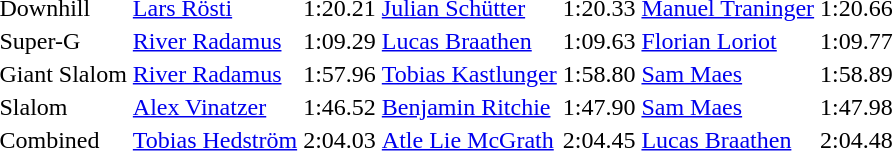<table>
<tr>
<td>Downhill</td>
<td><a href='#'>Lars Rösti</a><br></td>
<td>1:20.21</td>
<td><a href='#'>Julian Schütter</a><br></td>
<td>1:20.33</td>
<td><a href='#'>Manuel Traninger</a><br></td>
<td>1:20.66</td>
</tr>
<tr>
<td>Super-G</td>
<td><a href='#'>River Radamus</a><br></td>
<td>1:09.29</td>
<td><a href='#'>Lucas Braathen</a><br></td>
<td>1:09.63</td>
<td><a href='#'>Florian Loriot</a><br></td>
<td>1:09.77</td>
</tr>
<tr>
<td>Giant Slalom</td>
<td><a href='#'>River Radamus</a><br></td>
<td>1:57.96</td>
<td><a href='#'>Tobias Kastlunger</a><br></td>
<td>1:58.80</td>
<td><a href='#'>Sam Maes</a><br></td>
<td>1:58.89</td>
</tr>
<tr>
<td>Slalom</td>
<td><a href='#'>Alex Vinatzer</a><br></td>
<td>1:46.52</td>
<td><a href='#'>Benjamin Ritchie</a><br></td>
<td>1:47.90</td>
<td><a href='#'>Sam Maes</a><br></td>
<td>1:47.98</td>
</tr>
<tr>
<td>Combined</td>
<td><a href='#'>Tobias Hedström</a><br></td>
<td>2:04.03</td>
<td><a href='#'>Atle Lie McGrath</a><br></td>
<td>2:04.45</td>
<td><a href='#'>Lucas Braathen</a><br></td>
<td>2:04.48</td>
</tr>
</table>
